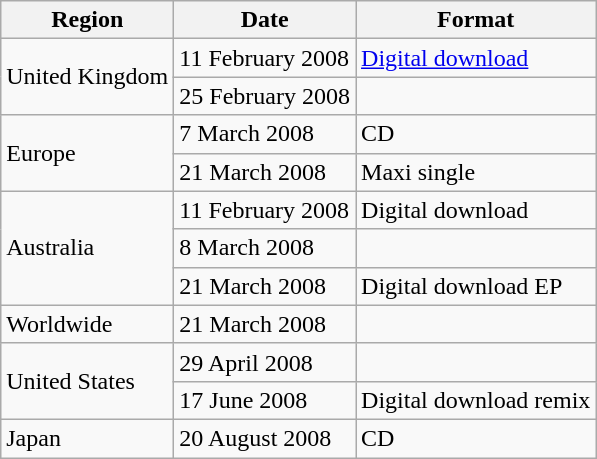<table class="wikitable">
<tr>
<th>Region</th>
<th>Date</th>
<th>Format</th>
</tr>
<tr>
<td rowspan="2">United Kingdom</td>
<td>11 February 2008</td>
<td><a href='#'>Digital download</a></td>
</tr>
<tr>
<td>25 February 2008</td>
<td></td>
</tr>
<tr>
<td rowspan="2">Europe </td>
<td>7 March 2008</td>
<td>CD</td>
</tr>
<tr>
<td>21 March 2008</td>
<td>Maxi single</td>
</tr>
<tr>
<td rowspan="3">Australia</td>
<td>11 February 2008</td>
<td>Digital download</td>
</tr>
<tr>
<td>8 March 2008</td>
<td></td>
</tr>
<tr>
<td>21 March 2008</td>
<td>Digital download EP</td>
</tr>
<tr>
<td>Worldwide</td>
<td>21 March 2008</td>
<td></td>
</tr>
<tr>
<td rowspan="2">United States</td>
<td>29 April 2008</td>
<td></td>
</tr>
<tr>
<td>17 June 2008</td>
<td>Digital download remix </td>
</tr>
<tr>
<td>Japan</td>
<td>20 August 2008</td>
<td>CD</td>
</tr>
</table>
